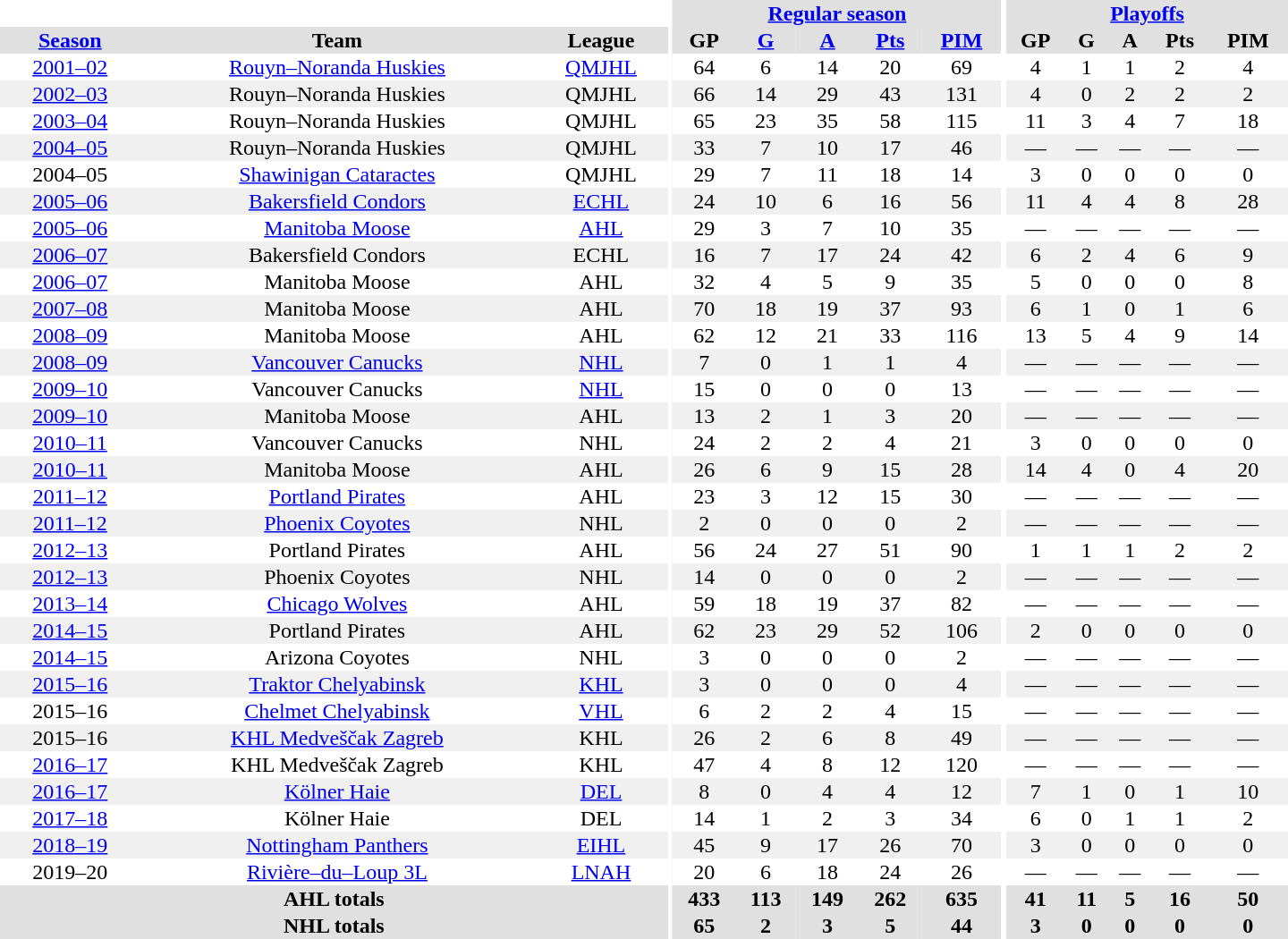<table border="0" cellpadding="1" cellspacing="0" style="text-align:center; width:60em">
<tr bgcolor="#e0e0e0">
<th colspan="3" bgcolor="#ffffff"></th>
<th rowspan="99" bgcolor="#ffffff"></th>
<th colspan="5"><a href='#'>Regular season</a></th>
<th rowspan="99" bgcolor="#ffffff"></th>
<th colspan="5"><a href='#'>Playoffs</a></th>
</tr>
<tr bgcolor="#e0e0e0">
<th><a href='#'>Season</a></th>
<th>Team</th>
<th>League</th>
<th>GP</th>
<th><a href='#'>G</a></th>
<th><a href='#'>A</a></th>
<th><a href='#'>Pts</a></th>
<th><a href='#'>PIM</a></th>
<th>GP</th>
<th>G</th>
<th>A</th>
<th>Pts</th>
<th>PIM</th>
</tr>
<tr>
<td><a href='#'>2001–02</a></td>
<td><a href='#'>Rouyn–Noranda Huskies</a></td>
<td><a href='#'>QMJHL</a></td>
<td>64</td>
<td>6</td>
<td>14</td>
<td>20</td>
<td>69</td>
<td>4</td>
<td>1</td>
<td>1</td>
<td>2</td>
<td>4</td>
</tr>
<tr style="background:#f0f0f0;">
<td><a href='#'>2002–03</a></td>
<td>Rouyn–Noranda Huskies</td>
<td>QMJHL</td>
<td>66</td>
<td>14</td>
<td>29</td>
<td>43</td>
<td>131</td>
<td>4</td>
<td>0</td>
<td>2</td>
<td>2</td>
<td>2</td>
</tr>
<tr>
<td><a href='#'>2003–04</a></td>
<td>Rouyn–Noranda Huskies</td>
<td>QMJHL</td>
<td>65</td>
<td>23</td>
<td>35</td>
<td>58</td>
<td>115</td>
<td>11</td>
<td>3</td>
<td>4</td>
<td>7</td>
<td>18</td>
</tr>
<tr style="background:#f0f0f0;">
<td><a href='#'>2004–05</a></td>
<td>Rouyn–Noranda Huskies</td>
<td>QMJHL</td>
<td>33</td>
<td>7</td>
<td>10</td>
<td>17</td>
<td>46</td>
<td>—</td>
<td>—</td>
<td>—</td>
<td>—</td>
<td>—</td>
</tr>
<tr>
<td>2004–05</td>
<td><a href='#'>Shawinigan Cataractes</a></td>
<td>QMJHL</td>
<td>29</td>
<td>7</td>
<td>11</td>
<td>18</td>
<td>14</td>
<td>3</td>
<td>0</td>
<td>0</td>
<td>0</td>
<td>0</td>
</tr>
<tr style="background:#f0f0f0;">
<td><a href='#'>2005–06</a></td>
<td><a href='#'>Bakersfield Condors</a></td>
<td><a href='#'>ECHL</a></td>
<td>24</td>
<td>10</td>
<td>6</td>
<td>16</td>
<td>56</td>
<td>11</td>
<td>4</td>
<td>4</td>
<td>8</td>
<td>28</td>
</tr>
<tr>
<td><a href='#'>2005–06</a></td>
<td><a href='#'>Manitoba Moose</a></td>
<td><a href='#'>AHL</a></td>
<td>29</td>
<td>3</td>
<td>7</td>
<td>10</td>
<td>35</td>
<td>—</td>
<td>—</td>
<td>—</td>
<td>—</td>
<td>—</td>
</tr>
<tr style="background:#f0f0f0;">
<td><a href='#'>2006–07</a></td>
<td>Bakersfield Condors</td>
<td>ECHL</td>
<td>16</td>
<td>7</td>
<td>17</td>
<td>24</td>
<td>42</td>
<td>6</td>
<td>2</td>
<td>4</td>
<td>6</td>
<td>9</td>
</tr>
<tr>
<td><a href='#'>2006–07</a></td>
<td>Manitoba Moose</td>
<td>AHL</td>
<td>32</td>
<td>4</td>
<td>5</td>
<td>9</td>
<td>35</td>
<td>5</td>
<td>0</td>
<td>0</td>
<td>0</td>
<td>8</td>
</tr>
<tr style="background:#f0f0f0;">
<td><a href='#'>2007–08</a></td>
<td>Manitoba Moose</td>
<td>AHL</td>
<td>70</td>
<td>18</td>
<td>19</td>
<td>37</td>
<td>93</td>
<td>6</td>
<td>1</td>
<td>0</td>
<td>1</td>
<td>6</td>
</tr>
<tr>
<td><a href='#'>2008–09</a></td>
<td>Manitoba Moose</td>
<td>AHL</td>
<td>62</td>
<td>12</td>
<td>21</td>
<td>33</td>
<td>116</td>
<td>13</td>
<td>5</td>
<td>4</td>
<td>9</td>
<td>14</td>
</tr>
<tr style="background:#f0f0f0;">
<td><a href='#'>2008–09</a></td>
<td><a href='#'>Vancouver Canucks</a></td>
<td><a href='#'>NHL</a></td>
<td>7</td>
<td>0</td>
<td>1</td>
<td>1</td>
<td>4</td>
<td>—</td>
<td>—</td>
<td>—</td>
<td>—</td>
<td>—</td>
</tr>
<tr>
<td><a href='#'>2009–10</a></td>
<td>Vancouver Canucks</td>
<td><a href='#'>NHL</a></td>
<td>15</td>
<td>0</td>
<td>0</td>
<td>0</td>
<td>13</td>
<td>—</td>
<td>—</td>
<td>—</td>
<td>—</td>
<td>—</td>
</tr>
<tr style="background:#f0f0f0;">
<td><a href='#'>2009–10</a></td>
<td>Manitoba Moose</td>
<td>AHL</td>
<td>13</td>
<td>2</td>
<td>1</td>
<td>3</td>
<td>20</td>
<td>—</td>
<td>—</td>
<td>—</td>
<td>—</td>
<td>—</td>
</tr>
<tr>
<td><a href='#'>2010–11</a></td>
<td>Vancouver Canucks</td>
<td>NHL</td>
<td>24</td>
<td>2</td>
<td>2</td>
<td>4</td>
<td>21</td>
<td>3</td>
<td>0</td>
<td>0</td>
<td>0</td>
<td>0</td>
</tr>
<tr style="background:#f0f0f0;">
<td><a href='#'>2010–11</a></td>
<td>Manitoba Moose</td>
<td>AHL</td>
<td>26</td>
<td>6</td>
<td>9</td>
<td>15</td>
<td>28</td>
<td>14</td>
<td>4</td>
<td>0</td>
<td>4</td>
<td>20</td>
</tr>
<tr>
<td><a href='#'>2011–12</a></td>
<td><a href='#'>Portland Pirates</a></td>
<td>AHL</td>
<td>23</td>
<td>3</td>
<td>12</td>
<td>15</td>
<td>30</td>
<td>—</td>
<td>—</td>
<td>—</td>
<td>—</td>
<td>—</td>
</tr>
<tr style="background:#f0f0f0;">
<td><a href='#'>2011–12</a></td>
<td><a href='#'>Phoenix Coyotes</a></td>
<td>NHL</td>
<td>2</td>
<td>0</td>
<td>0</td>
<td>0</td>
<td>2</td>
<td>—</td>
<td>—</td>
<td>—</td>
<td>—</td>
<td>—</td>
</tr>
<tr>
<td><a href='#'>2012–13</a></td>
<td>Portland Pirates</td>
<td>AHL</td>
<td>56</td>
<td>24</td>
<td>27</td>
<td>51</td>
<td>90</td>
<td>1</td>
<td>1</td>
<td>1</td>
<td>2</td>
<td>2</td>
</tr>
<tr style="background:#f0f0f0;">
<td><a href='#'>2012–13</a></td>
<td>Phoenix Coyotes</td>
<td>NHL</td>
<td>14</td>
<td>0</td>
<td>0</td>
<td>0</td>
<td>2</td>
<td>—</td>
<td>—</td>
<td>—</td>
<td>—</td>
<td>—</td>
</tr>
<tr>
<td><a href='#'>2013–14</a></td>
<td><a href='#'>Chicago Wolves</a></td>
<td>AHL</td>
<td>59</td>
<td>18</td>
<td>19</td>
<td>37</td>
<td>82</td>
<td>—</td>
<td>—</td>
<td>—</td>
<td>—</td>
<td>—</td>
</tr>
<tr style="background:#f0f0f0;">
<td><a href='#'>2014–15</a></td>
<td>Portland Pirates</td>
<td>AHL</td>
<td>62</td>
<td>23</td>
<td>29</td>
<td>52</td>
<td>106</td>
<td>2</td>
<td>0</td>
<td>0</td>
<td>0</td>
<td>0</td>
</tr>
<tr>
<td><a href='#'>2014–15</a></td>
<td>Arizona Coyotes</td>
<td>NHL</td>
<td>3</td>
<td>0</td>
<td>0</td>
<td>0</td>
<td>2</td>
<td>—</td>
<td>—</td>
<td>—</td>
<td>—</td>
<td>—</td>
</tr>
<tr style="background:#f0f0f0;">
<td><a href='#'>2015–16</a></td>
<td><a href='#'>Traktor Chelyabinsk</a></td>
<td><a href='#'>KHL</a></td>
<td>3</td>
<td>0</td>
<td>0</td>
<td>0</td>
<td>4</td>
<td>—</td>
<td>—</td>
<td>—</td>
<td>—</td>
<td>—</td>
</tr>
<tr>
<td>2015–16</td>
<td><a href='#'>Chelmet Chelyabinsk</a></td>
<td><a href='#'>VHL</a></td>
<td>6</td>
<td>2</td>
<td>2</td>
<td>4</td>
<td>15</td>
<td>—</td>
<td>—</td>
<td>—</td>
<td>—</td>
<td>—</td>
</tr>
<tr style="background:#f0f0f0;">
<td>2015–16</td>
<td><a href='#'>KHL Medveščak Zagreb</a></td>
<td>KHL</td>
<td>26</td>
<td>2</td>
<td>6</td>
<td>8</td>
<td>49</td>
<td>—</td>
<td>—</td>
<td>—</td>
<td>—</td>
<td>—</td>
</tr>
<tr>
<td><a href='#'>2016–17</a></td>
<td>KHL Medveščak Zagreb</td>
<td>KHL</td>
<td>47</td>
<td>4</td>
<td>8</td>
<td>12</td>
<td>120</td>
<td>—</td>
<td>—</td>
<td>—</td>
<td>—</td>
<td>—</td>
</tr>
<tr style="background:#f0f0f0;">
<td><a href='#'>2016–17</a></td>
<td><a href='#'>Kölner Haie</a></td>
<td><a href='#'>DEL</a></td>
<td>8</td>
<td>0</td>
<td>4</td>
<td>4</td>
<td>12</td>
<td>7</td>
<td>1</td>
<td>0</td>
<td>1</td>
<td>10</td>
</tr>
<tr>
<td><a href='#'>2017–18</a></td>
<td>Kölner Haie</td>
<td>DEL</td>
<td>14</td>
<td>1</td>
<td>2</td>
<td>3</td>
<td>34</td>
<td>6</td>
<td>0</td>
<td>1</td>
<td>1</td>
<td>2</td>
</tr>
<tr style="background:#f0f0f0;">
<td><a href='#'>2018–19</a></td>
<td><a href='#'>Nottingham Panthers</a></td>
<td><a href='#'>EIHL</a></td>
<td>45</td>
<td>9</td>
<td>17</td>
<td>26</td>
<td>70</td>
<td>3</td>
<td>0</td>
<td>0</td>
<td>0</td>
<td>0</td>
</tr>
<tr>
<td>2019–20</td>
<td><a href='#'>Rivière–du–Loup 3L</a></td>
<td><a href='#'>LNAH</a></td>
<td>20</td>
<td>6</td>
<td>18</td>
<td>24</td>
<td>26</td>
<td>—</td>
<td>—</td>
<td>—</td>
<td>—</td>
<td>—</td>
</tr>
<tr style="background:#e0e0e0;">
<th colspan="3">AHL totals</th>
<th>433</th>
<th>113</th>
<th>149</th>
<th>262</th>
<th>635</th>
<th>41</th>
<th>11</th>
<th>5</th>
<th>16</th>
<th>50</th>
</tr>
<tr style="background:#e0e0e0;">
<th colspan="3">NHL totals</th>
<th>65</th>
<th>2</th>
<th>3</th>
<th>5</th>
<th>44</th>
<th>3</th>
<th>0</th>
<th>0</th>
<th>0</th>
<th>0</th>
</tr>
</table>
